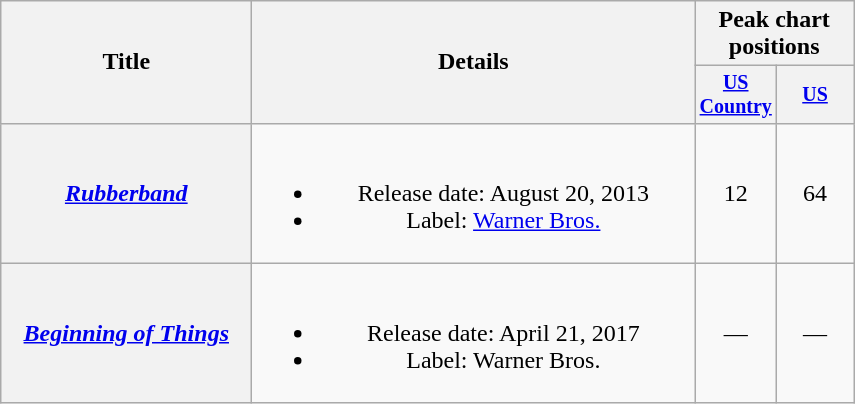<table class="wikitable plainrowheaders" style="text-align:center;">
<tr>
<th rowspan="2" style="width:10em;">Title</th>
<th rowspan="2" style="width:18em;">Details</th>
<th colspan="2">Peak chart<br>positions</th>
</tr>
<tr style="font-size:smaller;">
<th style="width:45px;"><a href='#'>US Country</a><br></th>
<th style="width:45px;"><a href='#'>US</a><br></th>
</tr>
<tr>
<th scope="row"><em><a href='#'>Rubberband</a></em></th>
<td><br><ul><li>Release date: August 20, 2013</li><li>Label: <a href='#'>Warner Bros.</a></li></ul></td>
<td>12</td>
<td>64</td>
</tr>
<tr>
<th scope="row"><em><a href='#'>Beginning of Things</a></em></th>
<td><br><ul><li>Release date: April 21, 2017</li><li>Label: Warner Bros.</li></ul></td>
<td>—</td>
<td>—</td>
</tr>
</table>
